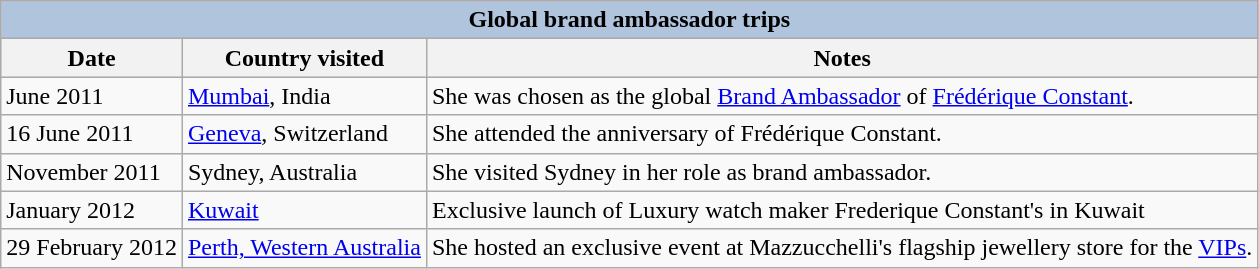<table class="wikitable">
<tr style="background:#ccc; text-align:center;">
<th colspan="4" style="background: LightSteelBlue;">Global brand ambassador trips</th>
</tr>
<tr style="background:#ccc; text-align:center;">
<th>Date</th>
<th>Country visited</th>
<th>Notes</th>
</tr>
<tr>
<td>June 2011</td>
<td><a href='#'>Mumbai</a>, India</td>
<td>She was chosen as the global <a href='#'>Brand Ambassador</a> of <a href='#'>Frédérique Constant</a>.</td>
</tr>
<tr>
<td>16 June 2011</td>
<td><a href='#'>Geneva</a>, Switzerland</td>
<td>She attended the anniversary of Frédérique Constant.</td>
</tr>
<tr>
<td>November 2011</td>
<td>Sydney, Australia</td>
<td>She visited Sydney in her role as brand ambassador.</td>
</tr>
<tr>
<td>January 2012</td>
<td><a href='#'>Kuwait</a></td>
<td>Exclusive launch of Luxury watch maker Frederique Constant's in Kuwait</td>
</tr>
<tr>
<td>29 February 2012</td>
<td><a href='#'>Perth, Western Australia</a></td>
<td>She hosted an exclusive event at Mazzucchelli's flagship jewellery store for the <a href='#'>VIPs</a>.</td>
</tr>
</table>
